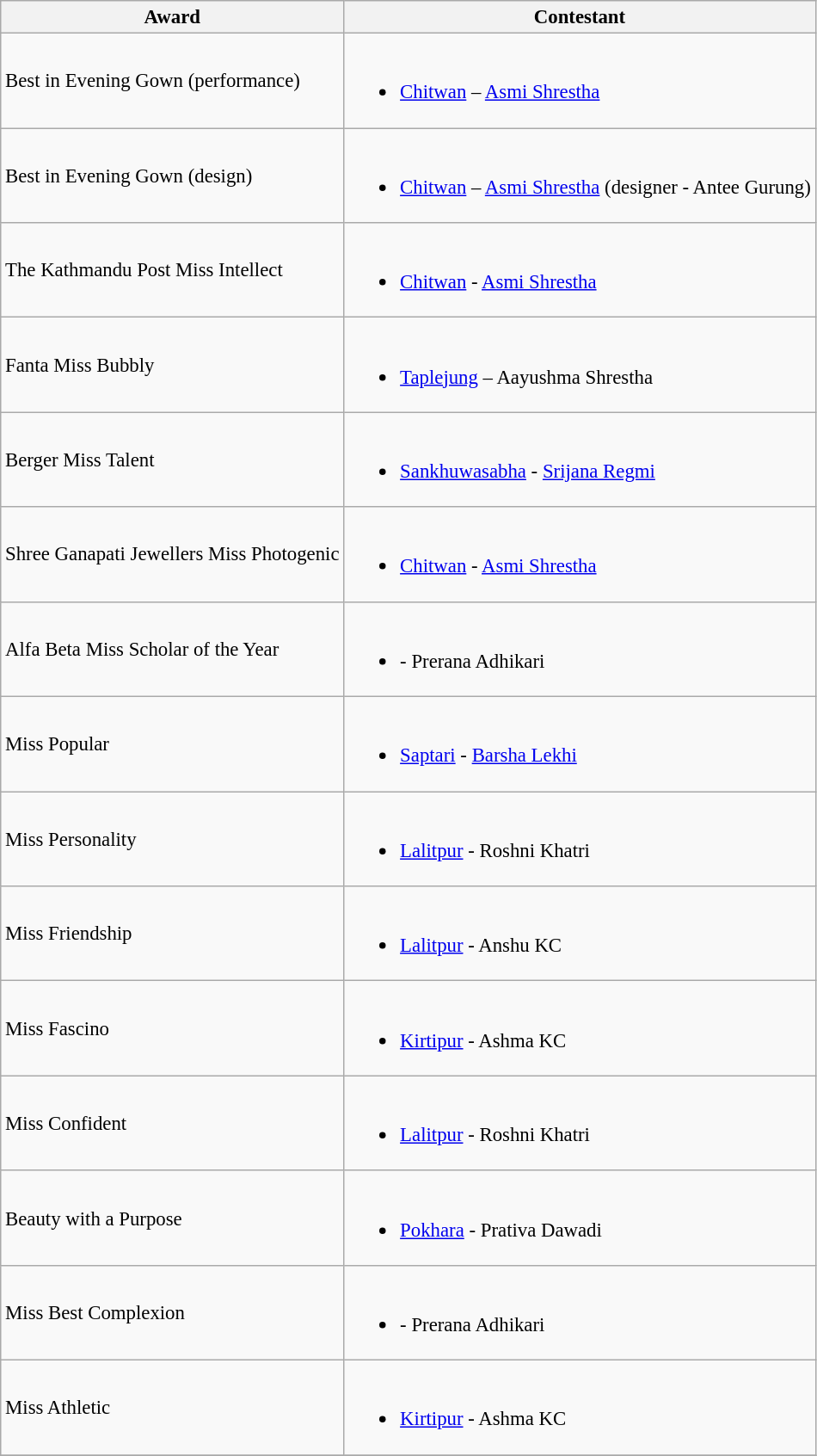<table class="wikitable sortable unsortable" style="font-size: 95%">
<tr>
<th>Award</th>
<th>Contestant</th>
</tr>
<tr>
<td>Best in Evening Gown (performance)</td>
<td><br><ul><li> <a href='#'>Chitwan</a> – <a href='#'>Asmi Shrestha</a></li></ul></td>
</tr>
<tr>
<td>Best in Evening Gown (design)</td>
<td><br><ul><li> <a href='#'>Chitwan</a> – <a href='#'>Asmi Shrestha</a> (designer - Antee Gurung)</li></ul></td>
</tr>
<tr>
<td>The Kathmandu Post Miss Intellect</td>
<td><br><ul><li> <a href='#'>Chitwan</a> - <a href='#'>Asmi Shrestha</a></li></ul></td>
</tr>
<tr>
<td>Fanta Miss Bubbly</td>
<td><br><ul><li> <a href='#'>Taplejung</a> – Aayushma Shrestha</li></ul></td>
</tr>
<tr>
<td>Berger Miss Talent</td>
<td><br><ul><li> <a href='#'>Sankhuwasabha</a> - <a href='#'>Srijana Regmi</a></li></ul></td>
</tr>
<tr>
<td>Shree Ganapati Jewellers Miss Photogenic</td>
<td><br><ul><li> <a href='#'>Chitwan</a> - <a href='#'>Asmi Shrestha</a></li></ul></td>
</tr>
<tr>
<td>Alfa Beta Miss Scholar of the Year</td>
<td><br><ul><li> - Prerana Adhikari</li></ul></td>
</tr>
<tr>
<td>Miss Popular</td>
<td><br><ul><li> <a href='#'>Saptari</a> - <a href='#'>Barsha Lekhi</a></li></ul></td>
</tr>
<tr>
<td>Miss Personality</td>
<td><br><ul><li> <a href='#'>Lalitpur</a> - Roshni Khatri</li></ul></td>
</tr>
<tr>
<td>Miss Friendship</td>
<td><br><ul><li> <a href='#'>Lalitpur</a> - Anshu KC</li></ul></td>
</tr>
<tr>
<td>Miss Fascino</td>
<td><br><ul><li> <a href='#'>Kirtipur</a> - Ashma KC</li></ul></td>
</tr>
<tr>
<td>Miss Confident</td>
<td><br><ul><li> <a href='#'>Lalitpur</a> - Roshni Khatri</li></ul></td>
</tr>
<tr>
<td>Beauty with a Purpose</td>
<td><br><ul><li> <a href='#'>Pokhara</a> - Prativa Dawadi</li></ul></td>
</tr>
<tr>
<td>Miss Best Complexion</td>
<td><br><ul><li> - Prerana Adhikari</li></ul></td>
</tr>
<tr>
<td>Miss Athletic</td>
<td><br><ul><li> <a href='#'>Kirtipur</a> - Ashma KC</li></ul></td>
</tr>
<tr>
</tr>
</table>
